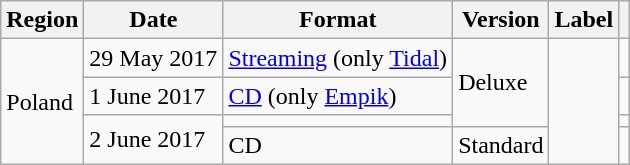<table class="wikitable">
<tr>
<th>Region</th>
<th>Date</th>
<th>Format</th>
<th>Version</th>
<th>Label</th>
<th></th>
</tr>
<tr>
<td rowspan="4">Poland</td>
<td>29 May 2017</td>
<td><a href='#'>Streaming</a> (only <a href='#'>Tidal</a>)</td>
<td rowspan="3">Deluxe</td>
<td rowspan="4"></td>
<td align="center"></td>
</tr>
<tr>
<td>1 June 2017</td>
<td><a href='#'>CD</a> (only <a href='#'>Empik</a>)</td>
<td align="center"></td>
</tr>
<tr>
<td rowspan="2">2 June 2017</td>
<td></td>
<td align="center"></td>
</tr>
<tr>
<td>CD</td>
<td>Standard</td>
<td align="center"></td>
</tr>
</table>
